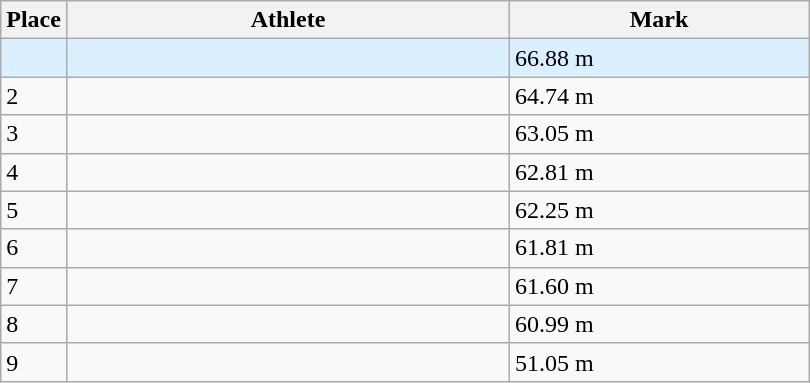<table class=wikitable>
<tr>
<th>Place</th>
<th style="width:18em">Athlete</th>
<th style="width:12em">Mark</th>
</tr>
<tr style="background:#daefff;">
<td></td>
<td></td>
<td>66.88 m</td>
</tr>
<tr>
<td>2</td>
<td></td>
<td>64.74 m</td>
</tr>
<tr>
<td>3</td>
<td></td>
<td>63.05 m</td>
</tr>
<tr>
<td>4</td>
<td></td>
<td>62.81 m</td>
</tr>
<tr>
<td>5</td>
<td></td>
<td>62.25 m</td>
</tr>
<tr>
<td>6</td>
<td></td>
<td>61.81 m</td>
</tr>
<tr>
<td>7</td>
<td></td>
<td>61.60 m</td>
</tr>
<tr>
<td>8</td>
<td></td>
<td>60.99 m</td>
</tr>
<tr>
<td>9</td>
<td></td>
<td>51.05 m</td>
</tr>
</table>
